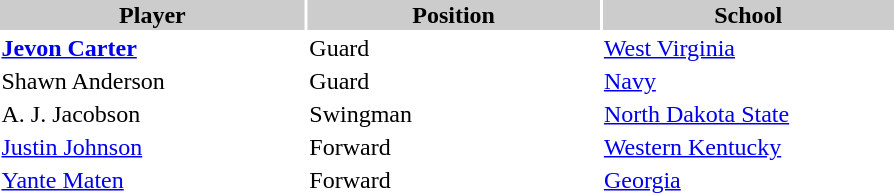<table style="width:600px" "border:'1' 'solid' 'gray' ">
<tr>
<th style="background:#CCCCCC;width:23%">Player</th>
<th style="background:#CCCCCC;width:22%">Position</th>
<th style="background:#CCCCCC;width:22%">School</th>
</tr>
<tr>
<td><strong><a href='#'>Jevon Carter</a></strong></td>
<td>Guard</td>
<td><a href='#'>West Virginia</a></td>
</tr>
<tr>
<td>Shawn Anderson</td>
<td>Guard</td>
<td><a href='#'>Navy</a></td>
</tr>
<tr>
<td>A. J. Jacobson</td>
<td>Swingman</td>
<td><a href='#'>North Dakota State</a></td>
</tr>
<tr>
<td><a href='#'>Justin Johnson</a></td>
<td>Forward</td>
<td><a href='#'>Western Kentucky</a></td>
</tr>
<tr>
<td><a href='#'>Yante Maten</a></td>
<td>Forward</td>
<td><a href='#'>Georgia</a></td>
</tr>
</table>
